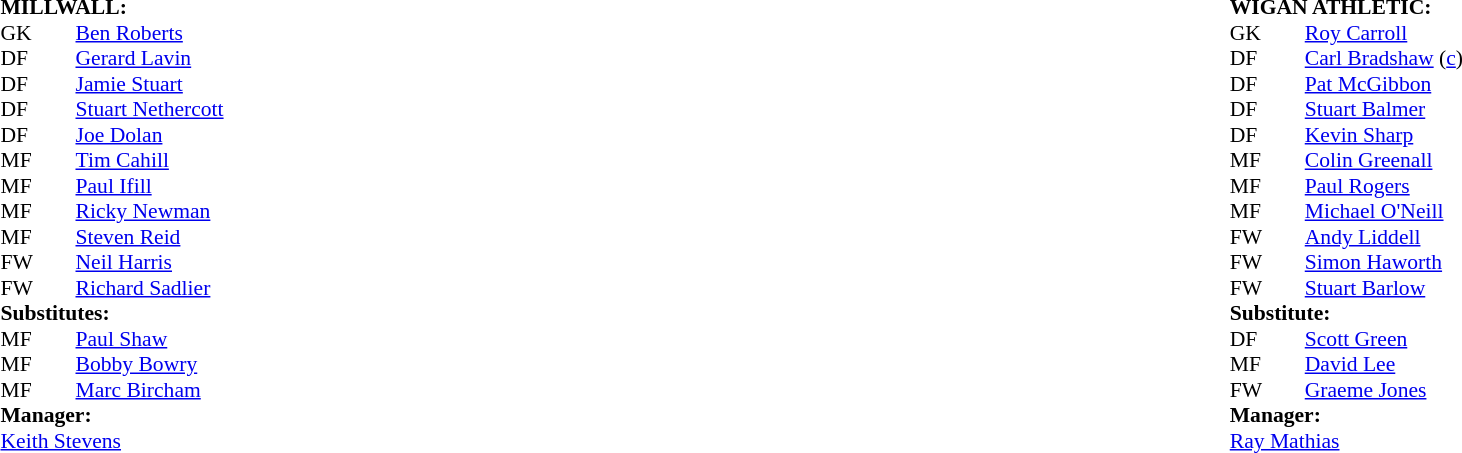<table width="100%">
<tr>
<td valign="top" width="50%"><br><table style="font-size: 90%" cellspacing="0" cellpadding="0">
<tr>
<td colspan="4"><strong>MILLWALL:</strong></td>
</tr>
<tr>
<th width="25"></th>
<th width="25"></th>
<th width="200"></th>
<th></th>
</tr>
<tr>
<td>GK</td>
<td></td>
<td><a href='#'>Ben Roberts</a></td>
</tr>
<tr>
<td>DF</td>
<td></td>
<td><a href='#'>Gerard Lavin</a></td>
<td></td>
</tr>
<tr>
<td>DF</td>
<td></td>
<td><a href='#'>Jamie Stuart</a></td>
</tr>
<tr>
<td>DF</td>
<td></td>
<td><a href='#'>Stuart Nethercott</a></td>
</tr>
<tr>
<td>DF</td>
<td></td>
<td><a href='#'>Joe Dolan</a></td>
</tr>
<tr>
<td>MF</td>
<td></td>
<td><a href='#'>Tim Cahill</a></td>
</tr>
<tr>
<td>MF</td>
<td></td>
<td><a href='#'>Paul Ifill</a></td>
</tr>
<tr>
<td>MF</td>
<td></td>
<td><a href='#'>Ricky Newman</a></td>
<td></td>
</tr>
<tr>
<td>MF</td>
<td></td>
<td><a href='#'>Steven Reid</a></td>
</tr>
<tr>
<td>FW</td>
<td></td>
<td><a href='#'>Neil Harris</a></td>
</tr>
<tr>
<td>FW</td>
<td></td>
<td><a href='#'>Richard Sadlier</a></td>
</tr>
<tr>
<td colspan=3><strong>Substitutes:</strong></td>
</tr>
<tr>
<td>MF</td>
<td></td>
<td><a href='#'>Paul Shaw</a></td>
</tr>
<tr>
<td>MF</td>
<td></td>
<td><a href='#'>Bobby Bowry</a></td>
</tr>
<tr>
<td>MF</td>
<td></td>
<td><a href='#'>Marc Bircham</a></td>
</tr>
<tr>
<td colspan=4><strong>Manager:</strong></td>
</tr>
<tr>
<td colspan="4"><a href='#'>Keith Stevens</a></td>
</tr>
</table>
</td>
<td valign="top" width="50%"><br><table style="font-size: 90%" cellspacing="0" cellpadding="0" align="center">
<tr>
<td colspan="4"><strong>WIGAN ATHLETIC:</strong></td>
</tr>
<tr>
<th width="25"></th>
<th width="25"></th>
<th width="200"></th>
<th></th>
</tr>
<tr>
</tr>
<tr>
<td>GK</td>
<td></td>
<td><a href='#'>Roy Carroll</a></td>
</tr>
<tr>
<td>DF</td>
<td></td>
<td><a href='#'>Carl Bradshaw</a> (<a href='#'>c</a>)</td>
<td></td>
</tr>
<tr>
<td>DF</td>
<td></td>
<td><a href='#'>Pat McGibbon</a></td>
<td></td>
</tr>
<tr>
<td>DF</td>
<td></td>
<td><a href='#'>Stuart Balmer</a></td>
</tr>
<tr>
<td>DF</td>
<td></td>
<td><a href='#'>Kevin Sharp</a></td>
</tr>
<tr>
<td>MF</td>
<td></td>
<td><a href='#'>Colin Greenall</a></td>
</tr>
<tr>
<td>MF</td>
<td></td>
<td><a href='#'>Paul Rogers</a></td>
</tr>
<tr>
<td>MF</td>
<td></td>
<td><a href='#'>Michael O'Neill</a></td>
<td></td>
</tr>
<tr>
<td>FW</td>
<td></td>
<td><a href='#'>Andy Liddell</a></td>
</tr>
<tr>
<td>FW</td>
<td></td>
<td><a href='#'>Simon Haworth</a></td>
</tr>
<tr>
<td>FW</td>
<td></td>
<td><a href='#'>Stuart Barlow</a></td>
<td></td>
</tr>
<tr>
<td colspan=4><strong>Substitute:</strong></td>
</tr>
<tr>
<td>DF</td>
<td></td>
<td><a href='#'>Scott Green</a></td>
</tr>
<tr>
<td>MF</td>
<td></td>
<td><a href='#'>David Lee</a></td>
<td></td>
</tr>
<tr>
<td>FW</td>
<td></td>
<td><a href='#'>Graeme Jones</a></td>
</tr>
<tr>
<td colspan=4><strong>Manager:</strong></td>
</tr>
<tr>
<td colspan="4"><a href='#'>Ray Mathias</a></td>
</tr>
</table>
</td>
</tr>
</table>
